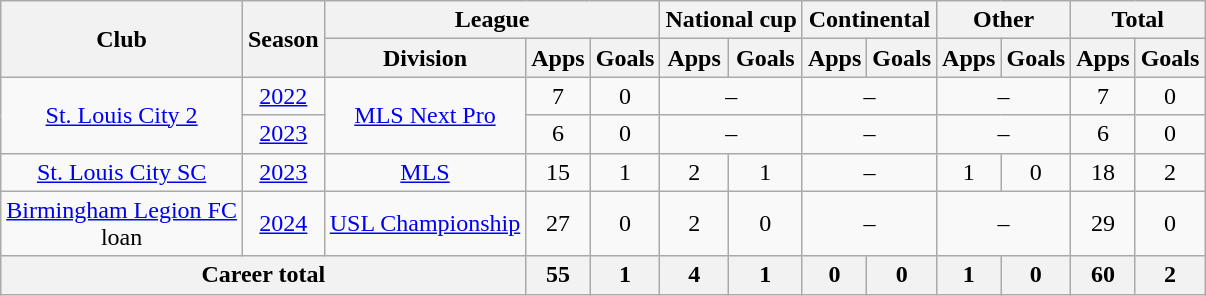<table class="wikitable" style="text-align: center">
<tr>
<th rowspan="2">Club</th>
<th rowspan="2">Season</th>
<th colspan="3">League</th>
<th colspan="2">National cup</th>
<th colspan="2">Continental</th>
<th colspan="2">Other</th>
<th colspan="2">Total</th>
</tr>
<tr>
<th>Division</th>
<th>Apps</th>
<th>Goals</th>
<th>Apps</th>
<th>Goals</th>
<th>Apps</th>
<th>Goals</th>
<th>Apps</th>
<th>Goals</th>
<th>Apps</th>
<th>Goals</th>
</tr>
<tr>
<td rowspan=2><a href='#'>St. Louis City 2</a></td>
<td><a href='#'>2022</a></td>
<td rowspan=2><a href='#'>MLS Next Pro</a></td>
<td>7</td>
<td>0</td>
<td colspan="2">–</td>
<td colspan="2">–</td>
<td colspan="2">–</td>
<td>7</td>
<td>0</td>
</tr>
<tr>
<td><a href='#'>2023</a></td>
<td>6</td>
<td>0</td>
<td colspan="2">–</td>
<td colspan="2">–</td>
<td colspan="2">–</td>
<td>6</td>
<td>0</td>
</tr>
<tr>
<td><a href='#'>St. Louis City SC</a></td>
<td><a href='#'>2023</a></td>
<td><a href='#'>MLS</a></td>
<td>15</td>
<td>1</td>
<td>2</td>
<td>1</td>
<td colspan="2">–</td>
<td>1</td>
<td>0</td>
<td>18</td>
<td>2</td>
</tr>
<tr>
<td><a href='#'>Birmingham Legion FC</a><br>loan</td>
<td><a href='#'>2024</a></td>
<td><a href='#'>USL Championship</a></td>
<td>27</td>
<td>0</td>
<td>2</td>
<td>0</td>
<td colspan="2">–</td>
<td colspan="2">–</td>
<td>29</td>
<td>0</td>
</tr>
<tr>
<th colspan=3>Career total</th>
<th>55</th>
<th>1</th>
<th>4</th>
<th>1</th>
<th>0</th>
<th>0</th>
<th>1</th>
<th>0</th>
<th>60</th>
<th>2</th>
</tr>
</table>
